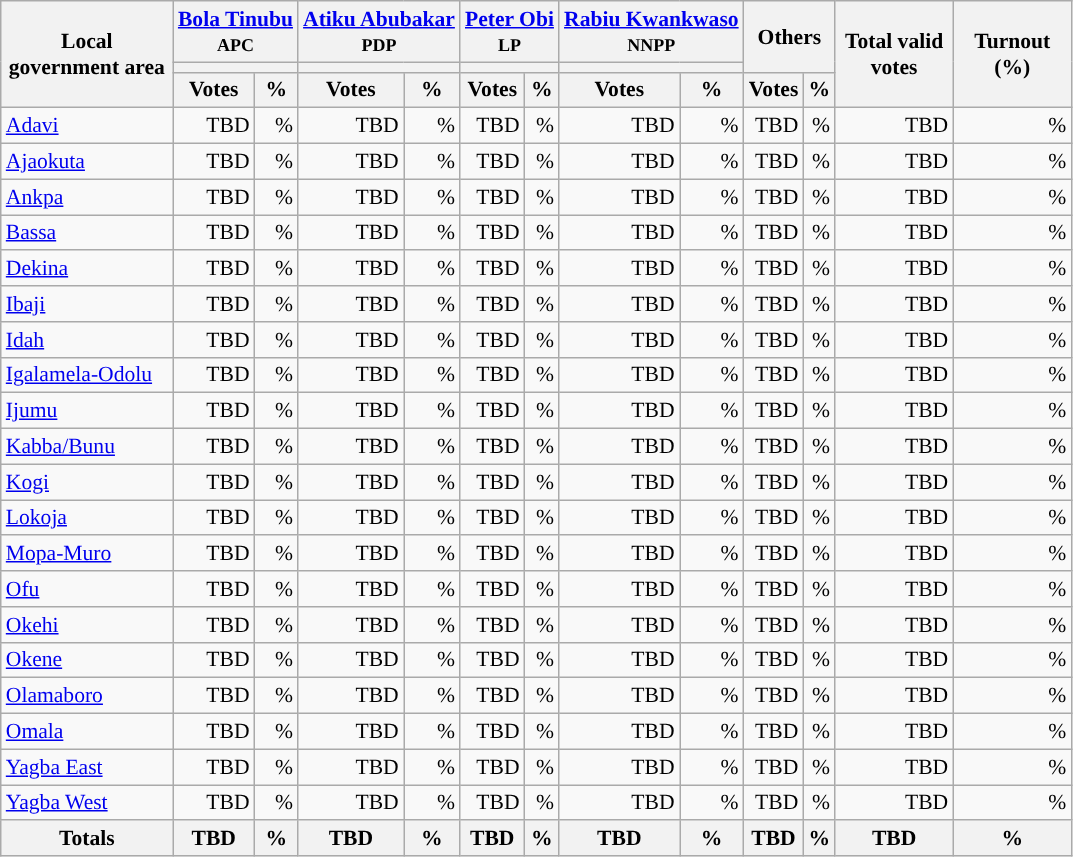<table class="wikitable sortable" style="text-align:right; font-size:90%">
<tr>
<th rowspan="3" style="max-width:7.5em;">Local government area</th>
<th colspan="2"><a href='#'>Bola Tinubu</a><br><small>APC</small></th>
<th colspan="2"><a href='#'>Atiku Abubakar</a><br><small>PDP</small></th>
<th colspan="2"><a href='#'>Peter Obi</a><br><small>LP</small></th>
<th colspan="2"><a href='#'>Rabiu Kwankwaso</a><br><small>NNPP</small></th>
<th colspan="2" rowspan="2">Others</th>
<th rowspan="3" style="max-width:5em;">Total valid votes</th>
<th rowspan="3" style="max-width:5em;">Turnout (%)</th>
</tr>
<tr>
<th colspan=2 style="background-color:"></th>
<th colspan=2 style="background-color:"></th>
<th colspan=2 style="background-color:"></th>
<th colspan=2 style="background-color:"></th>
</tr>
<tr>
<th>Votes</th>
<th>%</th>
<th>Votes</th>
<th>%</th>
<th>Votes</th>
<th>%</th>
<th>Votes</th>
<th>%</th>
<th>Votes</th>
<th>%</th>
</tr>
<tr style="background-color:#">
<td style="text-align:left;"><a href='#'>Adavi</a></td>
<td>TBD</td>
<td>%</td>
<td>TBD</td>
<td>%</td>
<td>TBD</td>
<td>%</td>
<td>TBD</td>
<td>%</td>
<td>TBD</td>
<td>%</td>
<td>TBD</td>
<td>%</td>
</tr>
<tr style="background-color:#">
<td style="text-align:left;"><a href='#'>Ajaokuta</a></td>
<td>TBD</td>
<td>%</td>
<td>TBD</td>
<td>%</td>
<td>TBD</td>
<td>%</td>
<td>TBD</td>
<td>%</td>
<td>TBD</td>
<td>%</td>
<td>TBD</td>
<td>%</td>
</tr>
<tr style="background-color:#">
<td style="text-align:left;"><a href='#'>Ankpa</a></td>
<td>TBD</td>
<td>%</td>
<td>TBD</td>
<td>%</td>
<td>TBD</td>
<td>%</td>
<td>TBD</td>
<td>%</td>
<td>TBD</td>
<td>%</td>
<td>TBD</td>
<td>%</td>
</tr>
<tr style="background-color:#">
<td style="text-align:left;"><a href='#'>Bassa</a></td>
<td>TBD</td>
<td>%</td>
<td>TBD</td>
<td>%</td>
<td>TBD</td>
<td>%</td>
<td>TBD</td>
<td>%</td>
<td>TBD</td>
<td>%</td>
<td>TBD</td>
<td>%</td>
</tr>
<tr style="background-color:#">
<td style="text-align:left;"><a href='#'>Dekina</a></td>
<td>TBD</td>
<td>%</td>
<td>TBD</td>
<td>%</td>
<td>TBD</td>
<td>%</td>
<td>TBD</td>
<td>%</td>
<td>TBD</td>
<td>%</td>
<td>TBD</td>
<td>%</td>
</tr>
<tr style="background-color:#">
<td style="text-align:left;"><a href='#'>Ibaji</a></td>
<td>TBD</td>
<td>%</td>
<td>TBD</td>
<td>%</td>
<td>TBD</td>
<td>%</td>
<td>TBD</td>
<td>%</td>
<td>TBD</td>
<td>%</td>
<td>TBD</td>
<td>%</td>
</tr>
<tr style="background-color:#">
<td style="text-align:left;"><a href='#'>Idah</a></td>
<td>TBD</td>
<td>%</td>
<td>TBD</td>
<td>%</td>
<td>TBD</td>
<td>%</td>
<td>TBD</td>
<td>%</td>
<td>TBD</td>
<td>%</td>
<td>TBD</td>
<td>%</td>
</tr>
<tr style="background-color:#">
<td style="text-align:left;"><a href='#'>Igalamela-Odolu</a></td>
<td>TBD</td>
<td>%</td>
<td>TBD</td>
<td>%</td>
<td>TBD</td>
<td>%</td>
<td>TBD</td>
<td>%</td>
<td>TBD</td>
<td>%</td>
<td>TBD</td>
<td>%</td>
</tr>
<tr style="background-color:#">
<td style="text-align:left;"><a href='#'>Ijumu</a></td>
<td>TBD</td>
<td>%</td>
<td>TBD</td>
<td>%</td>
<td>TBD</td>
<td>%</td>
<td>TBD</td>
<td>%</td>
<td>TBD</td>
<td>%</td>
<td>TBD</td>
<td>%</td>
</tr>
<tr style="background-color:#">
<td style="text-align:left;"><a href='#'>Kabba/Bunu</a></td>
<td>TBD</td>
<td>%</td>
<td>TBD</td>
<td>%</td>
<td>TBD</td>
<td>%</td>
<td>TBD</td>
<td>%</td>
<td>TBD</td>
<td>%</td>
<td>TBD</td>
<td>%</td>
</tr>
<tr style="background-color:#">
<td style="text-align:left;"><a href='#'>Kogi</a></td>
<td>TBD</td>
<td>%</td>
<td>TBD</td>
<td>%</td>
<td>TBD</td>
<td>%</td>
<td>TBD</td>
<td>%</td>
<td>TBD</td>
<td>%</td>
<td>TBD</td>
<td>%</td>
</tr>
<tr style="background-color:#">
<td style="text-align:left;"><a href='#'>Lokoja</a></td>
<td>TBD</td>
<td>%</td>
<td>TBD</td>
<td>%</td>
<td>TBD</td>
<td>%</td>
<td>TBD</td>
<td>%</td>
<td>TBD</td>
<td>%</td>
<td>TBD</td>
<td>%</td>
</tr>
<tr style="background-color:#">
<td style="text-align:left;"><a href='#'>Mopa-Muro</a></td>
<td>TBD</td>
<td>%</td>
<td>TBD</td>
<td>%</td>
<td>TBD</td>
<td>%</td>
<td>TBD</td>
<td>%</td>
<td>TBD</td>
<td>%</td>
<td>TBD</td>
<td>%</td>
</tr>
<tr style="background-color:#">
<td style="text-align:left;"><a href='#'>Ofu</a></td>
<td>TBD</td>
<td>%</td>
<td>TBD</td>
<td>%</td>
<td>TBD</td>
<td>%</td>
<td>TBD</td>
<td>%</td>
<td>TBD</td>
<td>%</td>
<td>TBD</td>
<td>%</td>
</tr>
<tr style="background-color:#">
<td style="text-align:left;"><a href='#'>Okehi</a></td>
<td>TBD</td>
<td>%</td>
<td>TBD</td>
<td>%</td>
<td>TBD</td>
<td>%</td>
<td>TBD</td>
<td>%</td>
<td>TBD</td>
<td>%</td>
<td>TBD</td>
<td>%</td>
</tr>
<tr style="background-color:#">
<td style="text-align:left;"><a href='#'>Okene</a></td>
<td>TBD</td>
<td>%</td>
<td>TBD</td>
<td>%</td>
<td>TBD</td>
<td>%</td>
<td>TBD</td>
<td>%</td>
<td>TBD</td>
<td>%</td>
<td>TBD</td>
<td>%</td>
</tr>
<tr style="background-color:#">
<td style="text-align:left;"><a href='#'>Olamaboro</a></td>
<td>TBD</td>
<td>%</td>
<td>TBD</td>
<td>%</td>
<td>TBD</td>
<td>%</td>
<td>TBD</td>
<td>%</td>
<td>TBD</td>
<td>%</td>
<td>TBD</td>
<td>%</td>
</tr>
<tr style="background-color:#">
<td style="text-align:left;"><a href='#'>Omala</a></td>
<td>TBD</td>
<td>%</td>
<td>TBD</td>
<td>%</td>
<td>TBD</td>
<td>%</td>
<td>TBD</td>
<td>%</td>
<td>TBD</td>
<td>%</td>
<td>TBD</td>
<td>%</td>
</tr>
<tr style="background-color:#">
<td style="text-align:left;"><a href='#'>Yagba East</a></td>
<td>TBD</td>
<td>%</td>
<td>TBD</td>
<td>%</td>
<td>TBD</td>
<td>%</td>
<td>TBD</td>
<td>%</td>
<td>TBD</td>
<td>%</td>
<td>TBD</td>
<td>%</td>
</tr>
<tr style="background-color:#">
<td style="text-align:left;"><a href='#'>Yagba West</a></td>
<td>TBD</td>
<td>%</td>
<td>TBD</td>
<td>%</td>
<td>TBD</td>
<td>%</td>
<td>TBD</td>
<td>%</td>
<td>TBD</td>
<td>%</td>
<td>TBD</td>
<td>%</td>
</tr>
<tr>
<th>Totals</th>
<th>TBD</th>
<th>%</th>
<th>TBD</th>
<th>%</th>
<th>TBD</th>
<th>%</th>
<th>TBD</th>
<th>%</th>
<th>TBD</th>
<th>%</th>
<th>TBD</th>
<th>%</th>
</tr>
</table>
